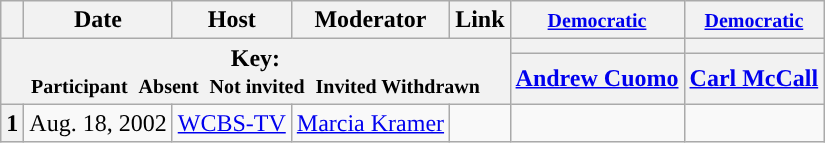<table class="wikitable" style="text-align:center;">
<tr>
<th scope="col"></th>
<th scope="col">Date</th>
<th scope="col">Host</th>
<th scope="col">Moderator</th>
<th scope="col">Link</th>
<th scope="col"><small><a href='#'>Democratic</a></small></th>
<th scope="col"><small><a href='#'>Democratic</a></small></th>
</tr>
<tr>
<th colspan="5" rowspan="2">Key:<br> <small>Participant </small>  <small>Absent </small>  <small>Not invited </small>  <small>Invited  Withdrawn</small></th>
<th scope="col" style="background:"></th>
<th scope="col" style="background:"></th>
</tr>
<tr>
<th scope="col"><a href='#'>Andrew Cuomo</a></th>
<th scope="col"><a href='#'>Carl McCall</a></th>
</tr>
<tr>
<th>1</th>
<td style="white-space:nowrap;">Aug. 18, 2002</td>
<td style="white-space:nowrap;"><a href='#'>WCBS-TV</a></td>
<td style="white-space:nowrap;"><a href='#'>Marcia Kramer</a></td>
<td style="white-space:nowrap;"></td>
<td></td>
<td></td>
</tr>
</table>
